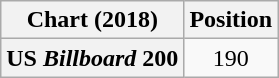<table class="wikitable plainrowheaders" style="text-align:center">
<tr>
<th>Chart (2018)</th>
<th>Position</th>
</tr>
<tr>
<th scope="row">US <em>Billboard</em> 200</th>
<td>190</td>
</tr>
</table>
